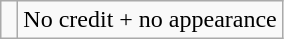<table class="wikitable">
<tr>
<td> </td>
<td>No credit + no appearance</td>
</tr>
</table>
